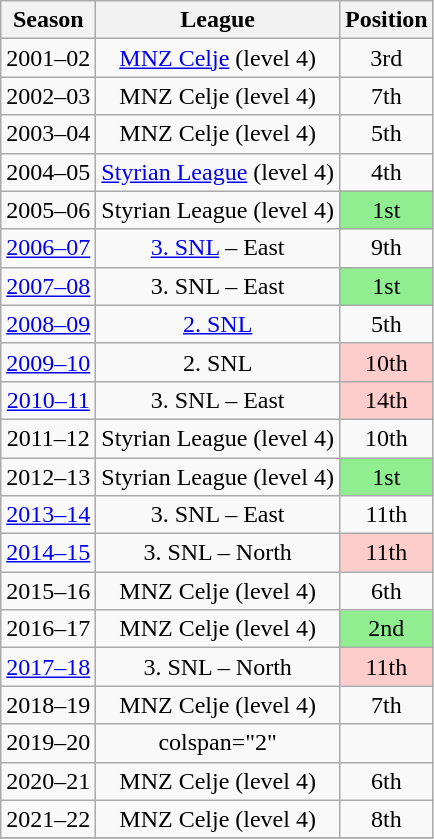<table class="wikitable" style="text-align: center">
<tr>
<th>Season</th>
<th>League</th>
<th>Position</th>
</tr>
<tr>
<td>2001–02</td>
<td><a href='#'>MNZ Celje</a> (level 4)</td>
<td>3rd</td>
</tr>
<tr>
<td>2002–03</td>
<td>MNZ Celje (level 4)</td>
<td>7th</td>
</tr>
<tr>
<td>2003–04</td>
<td>MNZ Celje (level 4)</td>
<td>5th</td>
</tr>
<tr>
<td>2004–05</td>
<td><a href='#'>Styrian League</a> (level 4)</td>
<td>4th</td>
</tr>
<tr>
<td>2005–06</td>
<td>Styrian League (level 4)</td>
<td style="background: #90EE90;">1st</td>
</tr>
<tr>
<td><a href='#'>2006–07</a></td>
<td><a href='#'>3. SNL</a> – East</td>
<td>9th</td>
</tr>
<tr>
<td><a href='#'>2007–08</a></td>
<td>3. SNL – East</td>
<td style="background: #90EE90;">1st</td>
</tr>
<tr>
<td><a href='#'>2008–09</a></td>
<td><a href='#'>2. SNL</a></td>
<td>5th</td>
</tr>
<tr>
<td><a href='#'>2009–10</a></td>
<td>2. SNL</td>
<td style="background: #FFCCCC;">10th</td>
</tr>
<tr>
<td><a href='#'>2010–11</a></td>
<td>3. SNL – East</td>
<td style="background: #FFCCCC;">14th</td>
</tr>
<tr>
<td>2011–12</td>
<td>Styrian League (level 4)</td>
<td>10th</td>
</tr>
<tr>
<td>2012–13</td>
<td>Styrian League (level 4)</td>
<td style="background: #90EE90;">1st</td>
</tr>
<tr>
<td><a href='#'>2013–14</a></td>
<td>3. SNL – East</td>
<td>11th</td>
</tr>
<tr>
<td><a href='#'>2014–15</a></td>
<td>3. SNL – North</td>
<td style="background: #FFCCCC;">11th</td>
</tr>
<tr>
<td>2015–16</td>
<td>MNZ Celje (level 4)</td>
<td>6th</td>
</tr>
<tr>
<td>2016–17</td>
<td>MNZ Celje (level 4)</td>
<td style="background: #90EE90;">2nd</td>
</tr>
<tr>
<td><a href='#'>2017–18</a></td>
<td>3. SNL – North</td>
<td style="background: #FFCCCC;">11th</td>
</tr>
<tr>
<td>2018–19</td>
<td>MNZ Celje (level 4)</td>
<td>7th</td>
</tr>
<tr>
<td>2019–20</td>
<td>colspan="2" </td>
</tr>
<tr>
<td>2020–21</td>
<td>MNZ Celje (level 4)</td>
<td>6th</td>
</tr>
<tr>
<td>2021–22</td>
<td>MNZ Celje (level 4)</td>
<td>8th</td>
</tr>
<tr>
</tr>
</table>
